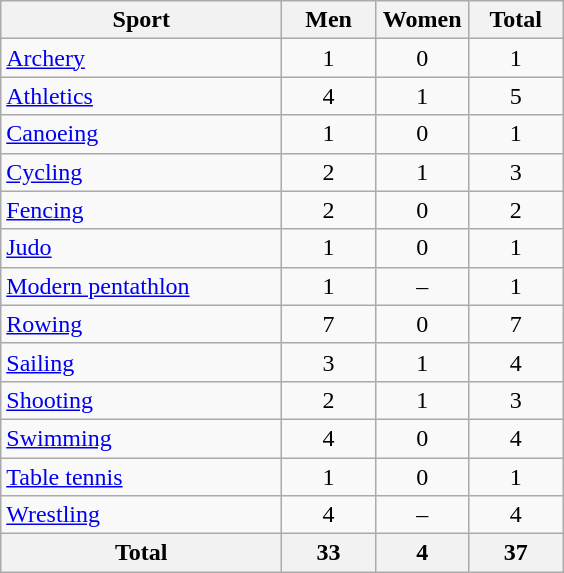<table class="wikitable sortable" style="text-align:center;">
<tr>
<th width=180>Sport</th>
<th width=55>Men</th>
<th width=55>Women</th>
<th width=55>Total</th>
</tr>
<tr>
<td align=left><a href='#'>Archery</a></td>
<td>1</td>
<td>0</td>
<td>1</td>
</tr>
<tr>
<td align=left><a href='#'>Athletics</a></td>
<td>4</td>
<td>1</td>
<td>5</td>
</tr>
<tr>
<td align=left><a href='#'>Canoeing</a></td>
<td>1</td>
<td>0</td>
<td>1</td>
</tr>
<tr>
<td align=left><a href='#'>Cycling</a></td>
<td>2</td>
<td>1</td>
<td>3</td>
</tr>
<tr>
<td align=left><a href='#'>Fencing</a></td>
<td>2</td>
<td>0</td>
<td>2</td>
</tr>
<tr>
<td align=left><a href='#'>Judo</a></td>
<td>1</td>
<td>0</td>
<td>1</td>
</tr>
<tr>
<td align=left><a href='#'>Modern pentathlon</a></td>
<td>1</td>
<td>–</td>
<td>1</td>
</tr>
<tr>
<td align=left><a href='#'>Rowing</a></td>
<td>7</td>
<td>0</td>
<td>7</td>
</tr>
<tr>
<td align=left><a href='#'>Sailing</a></td>
<td>3</td>
<td>1</td>
<td>4</td>
</tr>
<tr>
<td align=left><a href='#'>Shooting</a></td>
<td>2</td>
<td>1</td>
<td>3</td>
</tr>
<tr>
<td align=left><a href='#'>Swimming</a></td>
<td>4</td>
<td>0</td>
<td>4</td>
</tr>
<tr>
<td align=left><a href='#'>Table tennis</a></td>
<td>1</td>
<td>0</td>
<td>1</td>
</tr>
<tr>
<td align=left><a href='#'>Wrestling</a></td>
<td>4</td>
<td>–</td>
<td>4</td>
</tr>
<tr>
<th>Total</th>
<th>33</th>
<th>4</th>
<th>37</th>
</tr>
</table>
